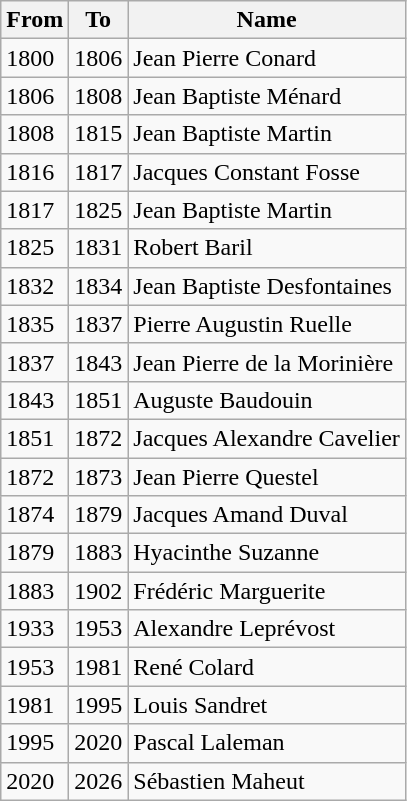<table class="wikitable">
<tr>
<th>From</th>
<th>To</th>
<th>Name</th>
</tr>
<tr>
<td>1800</td>
<td>1806</td>
<td>Jean Pierre Conard</td>
</tr>
<tr>
<td>1806</td>
<td>1808</td>
<td>Jean Baptiste Ménard</td>
</tr>
<tr>
<td>1808</td>
<td>1815</td>
<td>Jean Baptiste Martin</td>
</tr>
<tr>
<td>1816</td>
<td>1817</td>
<td>Jacques Constant Fosse</td>
</tr>
<tr>
<td>1817</td>
<td>1825</td>
<td>Jean Baptiste Martin</td>
</tr>
<tr>
<td>1825</td>
<td>1831</td>
<td>Robert Baril</td>
</tr>
<tr>
<td>1832</td>
<td>1834</td>
<td>Jean Baptiste Desfontaines</td>
</tr>
<tr>
<td>1835</td>
<td>1837</td>
<td>Pierre Augustin Ruelle</td>
</tr>
<tr>
<td>1837</td>
<td>1843</td>
<td>Jean Pierre de la Morinière</td>
</tr>
<tr>
<td>1843</td>
<td>1851</td>
<td>Auguste Baudouin</td>
</tr>
<tr>
<td>1851</td>
<td>1872</td>
<td>Jacques Alexandre Cavelier</td>
</tr>
<tr>
<td>1872</td>
<td>1873</td>
<td>Jean Pierre Questel</td>
</tr>
<tr>
<td>1874</td>
<td>1879</td>
<td>Jacques Amand Duval</td>
</tr>
<tr>
<td>1879</td>
<td>1883</td>
<td>Hyacinthe Suzanne</td>
</tr>
<tr>
<td>1883</td>
<td>1902</td>
<td>Frédéric Marguerite</td>
</tr>
<tr>
<td>1933</td>
<td>1953</td>
<td>Alexandre Leprévost</td>
</tr>
<tr>
<td>1953</td>
<td>1981</td>
<td>René Colard</td>
</tr>
<tr>
<td>1981</td>
<td>1995</td>
<td>Louis Sandret</td>
</tr>
<tr>
<td>1995</td>
<td>2020</td>
<td>Pascal Laleman</td>
</tr>
<tr>
<td>2020</td>
<td>2026</td>
<td>Sébastien Maheut</td>
</tr>
</table>
